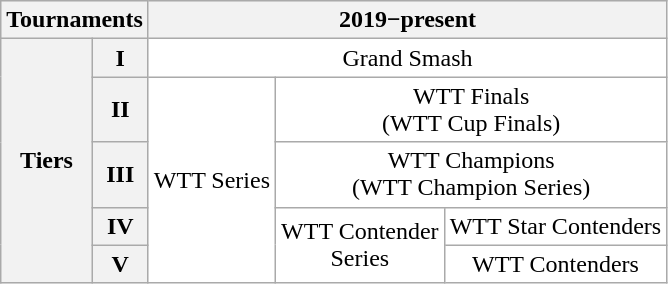<table class=wikitable>
<tr bgcolor="#EFEFEF">
<th colspan=2>Tournaments</th>
<th colspan=3>2019−present</th>
</tr>
<tr align="center" bgcolor="#FFFFFF">
<th rowspan="5">Tiers</th>
<th>I</th>
<td colspan="3">Grand Smash</td>
</tr>
<tr align="center" bgcolor="#FFFFFF">
<th>II</th>
<td rowspan="4">WTT Series</td>
<td colspan="2">WTT Finals<br>(WTT Cup Finals)</td>
</tr>
<tr align="center" bgcolor="#FFFFFF">
<th>III</th>
<td colspan="2">WTT Champions<br>(WTT Champion Series)</td>
</tr>
<tr align="center" bgcolor="#FFFFFF">
<th>IV</th>
<td rowspan="2">WTT Contender<br>Series</td>
<td>WTT Star Contenders</td>
</tr>
<tr align="center" bgcolor="#FFFFFF">
<th>V</th>
<td>WTT Contenders</td>
</tr>
</table>
